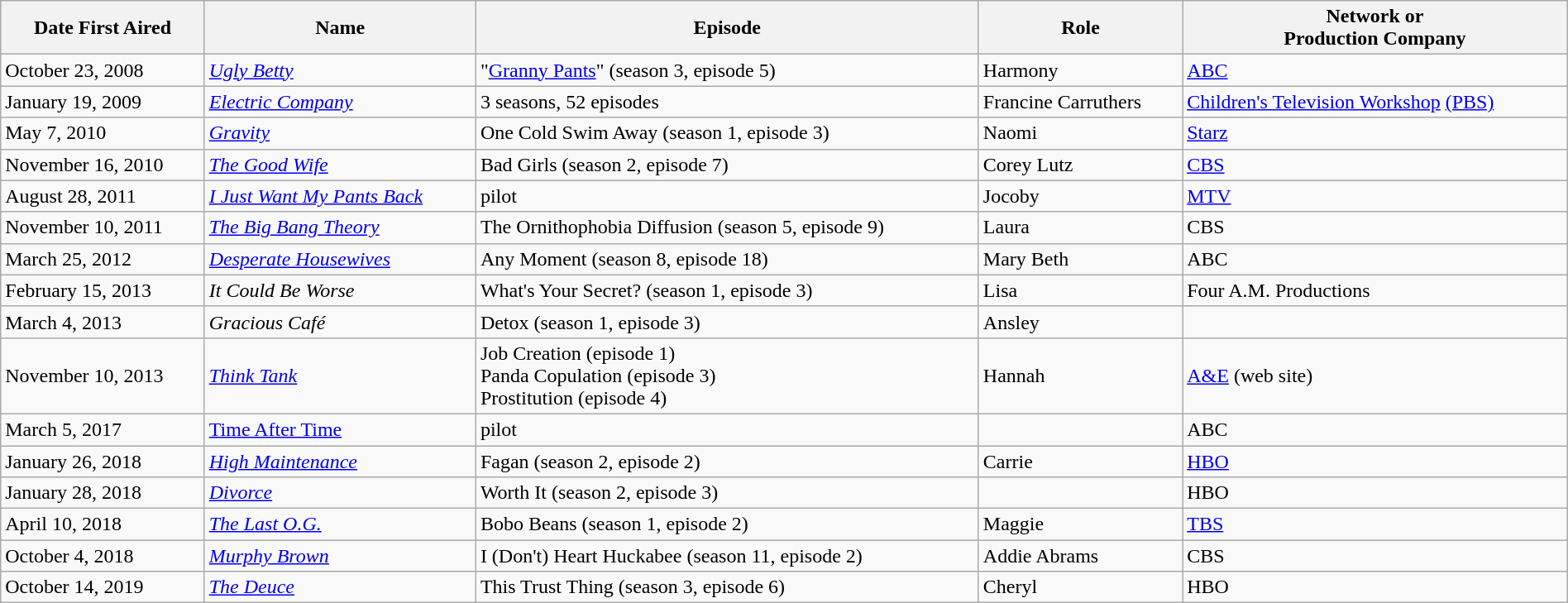<table class="wikitable sortable" width="100%">
<tr>
<th>Date First Aired</th>
<th class="unsortable">Name</th>
<th class="unsortable">Episode</th>
<th class="unsortable">Role</th>
<th class="unsortable">Network or<br>Production Company</th>
</tr>
<tr>
<td>October 23, 2008</td>
<td><em><a href='#'>Ugly Betty</a></em></td>
<td>"<a href='#'>Granny Pants</a>" (season 3, episode 5)</td>
<td>Harmony</td>
<td><a href='#'>ABC</a></td>
</tr>
<tr>
<td>January 19, 2009</td>
<td><em><a href='#'>Electric Company</a></em></td>
<td>3 seasons, 52 episodes</td>
<td>Francine Carruthers</td>
<td><a href='#'>Children's Television Workshop</a> <a href='#'>(PBS)</a></td>
</tr>
<tr>
<td>May 7, 2010</td>
<td><em><a href='#'>Gravity</a></em></td>
<td>One Cold Swim Away (season 1, episode 3)</td>
<td>Naomi</td>
<td><a href='#'>Starz</a></td>
</tr>
<tr>
<td>November 16, 2010</td>
<td><em><a href='#'>The Good Wife</a></em></td>
<td>Bad Girls (season 2, episode 7)</td>
<td>Corey Lutz</td>
<td><a href='#'>CBS</a></td>
</tr>
<tr>
<td>August 28, 2011</td>
<td><em><a href='#'>I Just Want My Pants Back</a></em></td>
<td>pilot</td>
<td>Jocoby</td>
<td><a href='#'>MTV</a></td>
</tr>
<tr>
<td>November 10, 2011</td>
<td><em><a href='#'>The Big Bang Theory</a></em></td>
<td>The Ornithophobia Diffusion (season 5, episode 9)</td>
<td>Laura</td>
<td>CBS</td>
</tr>
<tr>
<td>March 25, 2012</td>
<td><em><a href='#'>Desperate Housewives</a></em></td>
<td>Any Moment (season 8, episode 18)</td>
<td>Mary Beth</td>
<td>ABC</td>
</tr>
<tr>
<td>February 15, 2013</td>
<td><em>It Could Be Worse</em></td>
<td>What's Your Secret? (season 1, episode 3)</td>
<td>Lisa</td>
<td>Four A.M. Productions</td>
</tr>
<tr>
<td>March 4, 2013</td>
<td><em>Gracious Café</em></td>
<td>Detox (season 1, episode 3)</td>
<td>Ansley</td>
<td></td>
</tr>
<tr>
<td>November 10, 2013</td>
<td><em><a href='#'>Think Tank</a></em></td>
<td>Job Creation (episode 1)<br>Panda Copulation (episode 3)<br>Prostitution (episode 4)</td>
<td>Hannah</td>
<td><a href='#'>A&E</a> (web site)</td>
</tr>
<tr>
<td>March 5, 2017</td>
<td><a href='#'>Time After Time</a></td>
<td>pilot</td>
<td></td>
<td>ABC</td>
</tr>
<tr>
<td>January 26, 2018</td>
<td><em><a href='#'>High Maintenance</a></em></td>
<td>Fagan (season 2, episode 2)</td>
<td>Carrie</td>
<td><a href='#'>HBO</a></td>
</tr>
<tr>
<td>January 28, 2018</td>
<td><a href='#'><em>Divorce</em></a></td>
<td>Worth It (season 2, episode 3)</td>
<td></td>
<td>HBO</td>
</tr>
<tr>
<td>April 10, 2018</td>
<td><em><a href='#'>The Last O.G.</a></em></td>
<td>Bobo Beans (season 1, episode 2)</td>
<td>Maggie</td>
<td><a href='#'>TBS</a></td>
</tr>
<tr>
<td>October 4, 2018</td>
<td><em><a href='#'>Murphy Brown</a></em></td>
<td>I (Don't) Heart Huckabee (season 11, episode 2)</td>
<td>Addie Abrams</td>
<td>CBS</td>
</tr>
<tr>
<td>October 14, 2019</td>
<td><a href='#'><em>The Deuce</em></a></td>
<td>This Trust Thing (season 3, episode 6)</td>
<td>Cheryl</td>
<td>HBO</td>
</tr>
</table>
